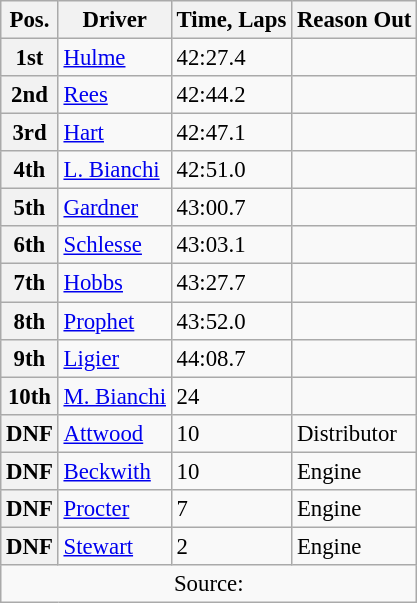<table class="wikitable" style="font-size: 95%">
<tr>
<th>Pos.</th>
<th>Driver</th>
<th>Time, Laps</th>
<th>Reason Out</th>
</tr>
<tr>
<th>1st</th>
<td><a href='#'>Hulme</a></td>
<td>42:27.4</td>
<td></td>
</tr>
<tr>
<th>2nd</th>
<td><a href='#'>Rees</a></td>
<td>42:44.2</td>
<td></td>
</tr>
<tr>
<th>3rd</th>
<td><a href='#'>Hart</a></td>
<td>42:47.1</td>
<td></td>
</tr>
<tr>
<th>4th</th>
<td><a href='#'>L. Bianchi</a></td>
<td>42:51.0</td>
<td></td>
</tr>
<tr>
<th>5th</th>
<td><a href='#'>Gardner</a></td>
<td>43:00.7</td>
<td></td>
</tr>
<tr>
<th>6th</th>
<td><a href='#'>Schlesse</a></td>
<td>43:03.1</td>
<td></td>
</tr>
<tr>
<th>7th</th>
<td><a href='#'>Hobbs</a></td>
<td>43:27.7</td>
<td></td>
</tr>
<tr>
<th>8th</th>
<td><a href='#'>Prophet</a></td>
<td>43:52.0</td>
<td></td>
</tr>
<tr>
<th>9th</th>
<td><a href='#'>Ligier</a></td>
<td>44:08.7</td>
<td></td>
</tr>
<tr>
<th>10th</th>
<td><a href='#'>M. Bianchi</a></td>
<td>24</td>
<td></td>
</tr>
<tr>
<th>DNF</th>
<td><a href='#'>Attwood</a></td>
<td>10</td>
<td>Distributor</td>
</tr>
<tr>
<th>DNF</th>
<td><a href='#'>Beckwith</a></td>
<td>10</td>
<td>Engine</td>
</tr>
<tr>
<th>DNF</th>
<td><a href='#'>Procter</a></td>
<td>7</td>
<td>Engine</td>
</tr>
<tr>
<th>DNF</th>
<td><a href='#'>Stewart</a></td>
<td>2</td>
<td>Engine</td>
</tr>
<tr>
<td colspan="4" style="text-align:center;">Source:</td>
</tr>
</table>
